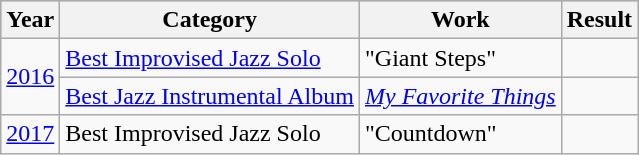<table class="wikitable sortable">
<tr style="background:#b0c4de; text-align:center;">
<th>Year</th>
<th>Category</th>
<th>Work</th>
<th>Result</th>
</tr>
<tr>
<td rowspan="2"><a href='#'>2016</a></td>
<td><a href='#'>Best Improvised Jazz Solo</a></td>
<td>"Giant Steps"</td>
<td></td>
</tr>
<tr>
<td><a href='#'>Best Jazz Instrumental Album</a></td>
<td><em><a href='#'>My Favorite Things</a></em></td>
<td></td>
</tr>
<tr>
<td><a href='#'>2017</a></td>
<td>Best Improvised Jazz Solo</td>
<td>"Countdown"</td>
<td></td>
</tr>
</table>
